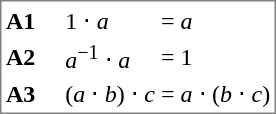<table style="border: 1px solid grey; float: left; margin: 1em 1em;">
<tr>
<td><strong>A1</strong></td>
<td>1 ⋅ <em>a</em></td>
<td>= <em>a</em></td>
</tr>
<tr>
<td><strong>A2</strong></td>
<td><em>a</em><sup>−1</sup> ⋅ <em>a</em></td>
<td>= 1</td>
</tr>
<tr>
<td><strong>A3</strong>    </td>
<td>(<em>a</em> ⋅ <em>b</em>) ⋅ <em>c</em></td>
<td>= <em>a</em> ⋅ (<em>b</em> ⋅ <em>c</em>)</td>
</tr>
</table>
